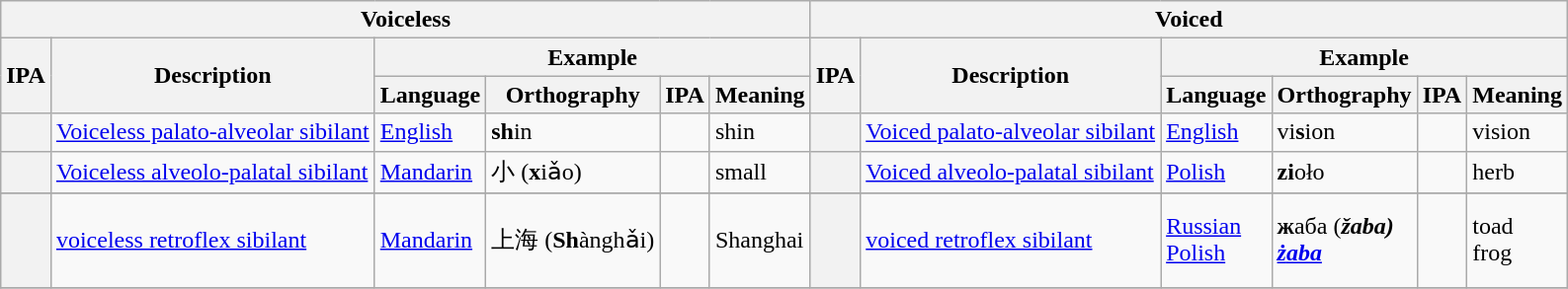<table class=wikitable>
<tr>
<th colspan=6>Voiceless</th>
<th colspan=6>Voiced</th>
</tr>
<tr>
<th rowspan=2>IPA</th>
<th rowspan=2>Description</th>
<th colspan=4>Example</th>
<th rowspan=2>IPA</th>
<th rowspan=2>Description</th>
<th colspan=4>Example</th>
</tr>
<tr>
<th>Language</th>
<th>Orthography</th>
<th>IPA</th>
<th>Meaning</th>
<th>Language</th>
<th>Orthography</th>
<th>IPA</th>
<th>Meaning</th>
</tr>
<tr>
<th></th>
<td><a href='#'>Voiceless palato-alveolar sibilant</a></td>
<td><a href='#'>English</a></td>
<td><strong>sh</strong>in</td>
<td></td>
<td>shin</td>
<th></th>
<td><a href='#'>Voiced palato-alveolar sibilant</a></td>
<td><a href='#'>English</a></td>
<td>vi<strong>s</strong>ion</td>
<td></td>
<td>vision</td>
</tr>
<tr>
<th></th>
<td><a href='#'>Voiceless alveolo-palatal sibilant</a></td>
<td><a href='#'>Mandarin</a></td>
<td>小 (<strong>x</strong>iǎo)</td>
<td><strong></strong></td>
<td>small</td>
<th></th>
<td><a href='#'>Voiced alveolo-palatal sibilant</a></td>
<td><a href='#'>Polish</a></td>
<td><strong>zi</strong>oło</td>
<td><strong></strong></td>
<td>herb</td>
</tr>
<tr>
</tr>
<tr style="height:4em">
<th></th>
<td><a href='#'>voiceless retroflex sibilant</a></td>
<td><a href='#'>Mandarin</a></td>
<td>上海 (<strong>Sh</strong>ànghǎi)</td>
<td><strong></strong></td>
<td>Shanghai</td>
<th></th>
<td><a href='#'>voiced retroflex sibilant</a></td>
<td><a href='#'>Russian</a><br><a href='#'>Polish</a></td>
<td><strong>ж</strong>аба (<strong><em>ž<strong>aba<em>)<br><a href='#'></strong>ż<strong>aba</a></td>
<td></strong><strong><br></strong><strong></td>
<td>toad<br>frog</td>
</tr>
<tr>
</tr>
</table>
